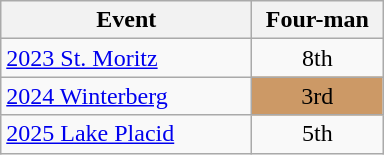<table class="wikitable" style="text-align:center">
<tr>
<th style="width:160px">Event</th>
<th style="width:80px">Four-man</th>
</tr>
<tr>
<td style="text-align:left"> <a href='#'>2023 St. Moritz</a></td>
<td>8th</td>
</tr>
<tr>
<td style="text-align:left"> <a href='#'>2024 Winterberg</a></td>
<td style="background:#CC9966">3rd</td>
</tr>
<tr>
<td style="text-align:left"> <a href='#'>2025 Lake Placid</a></td>
<td>5th</td>
</tr>
</table>
